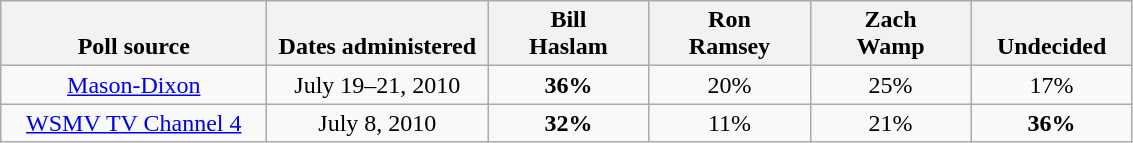<table class="wikitable">
<tr valign=bottom>
<th style="width:170px;">Poll source</th>
<th style="width:140px;">Dates administered</th>
<th style="width:100px;">Bill<br>Haslam</th>
<th style="width:100px;">Ron<br>Ramsey</th>
<th style="width:100px;">Zach<br>Wamp</th>
<th style="width:100px;">Undecided</th>
</tr>
<tr>
<td align=center><a href='#'>Mason-Dixon</a></td>
<td align=center>July 19–21, 2010</td>
<td align=center ><strong>36%</strong></td>
<td align=center>20%</td>
<td align=center>25%</td>
<td align=center>17%</td>
</tr>
<tr>
<td align=center><a href='#'>WSMV TV Channel 4</a></td>
<td align=center>July 8, 2010</td>
<td align=center ><strong>32%</strong></td>
<td align=center>11%</td>
<td align=center>21%</td>
<td align=center ><strong>36%</strong></td>
</tr>
</table>
